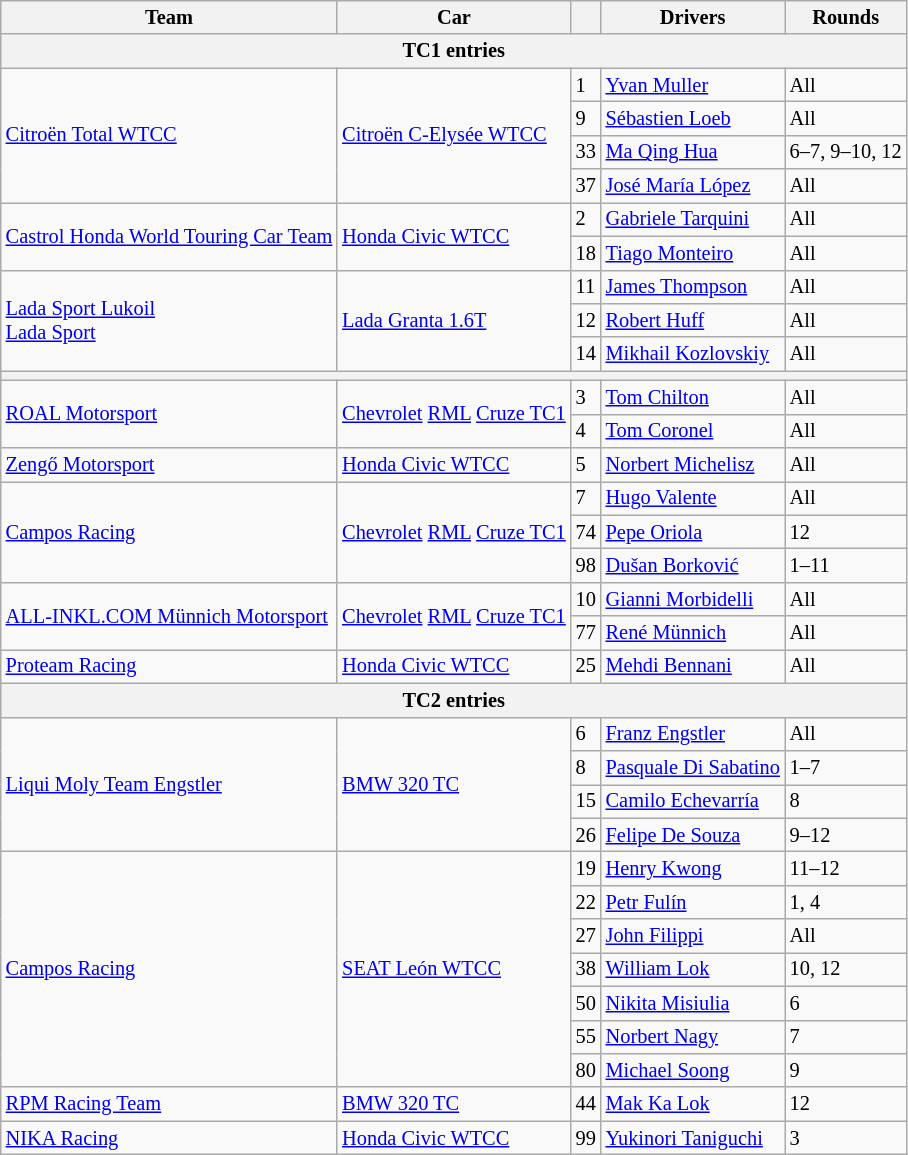<table class="wikitable" style="font-size: 85%">
<tr>
<th>Team</th>
<th>Car</th>
<th></th>
<th>Drivers</th>
<th>Rounds</th>
</tr>
<tr>
<th colspan=5>TC1 entries</th>
</tr>
<tr>
<td rowspan=4> <a href='#'>Citroën Total WTCC</a></td>
<td rowspan=4><a href='#'>Citroën C-Elysée WTCC</a></td>
<td>1</td>
<td> <a href='#'>Yvan Muller</a></td>
<td>All</td>
</tr>
<tr>
<td>9</td>
<td> <a href='#'>Sébastien Loeb</a></td>
<td>All</td>
</tr>
<tr>
<td>33</td>
<td> <a href='#'>Ma Qing Hua</a></td>
<td>6–7, 9–10, 12</td>
</tr>
<tr>
<td>37</td>
<td> <a href='#'>José María López</a></td>
<td>All</td>
</tr>
<tr>
<td rowspan=2> <a href='#'>Castrol Honda World Touring Car Team</a></td>
<td rowspan=2><a href='#'>Honda Civic WTCC</a></td>
<td>2</td>
<td> <a href='#'>Gabriele Tarquini</a></td>
<td>All</td>
</tr>
<tr>
<td>18</td>
<td> <a href='#'>Tiago Monteiro</a></td>
<td>All</td>
</tr>
<tr>
<td rowspan=3> <a href='#'>Lada Sport Lukoil</a><br> <a href='#'>Lada Sport</a></td>
<td rowspan=3><a href='#'>Lada Granta 1.6T</a></td>
<td>11</td>
<td> <a href='#'>James Thompson</a></td>
<td>All</td>
</tr>
<tr>
<td>12</td>
<td> <a href='#'>Robert Huff</a></td>
<td>All</td>
</tr>
<tr>
<td>14</td>
<td> <a href='#'>Mikhail Kozlovskiy</a></td>
<td>All</td>
</tr>
<tr>
<th colspan=5></th>
</tr>
<tr>
<td rowspan=2> <a href='#'>ROAL Motorsport</a></td>
<td rowspan=2><a href='#'>Chevrolet</a> <a href='#'>RML</a> <a href='#'>Cruze TC1</a></td>
<td>3</td>
<td> <a href='#'>Tom Chilton</a></td>
<td>All</td>
</tr>
<tr>
<td>4</td>
<td> <a href='#'>Tom Coronel</a></td>
<td>All</td>
</tr>
<tr>
<td> <a href='#'>Zengő Motorsport</a></td>
<td><a href='#'>Honda Civic WTCC</a></td>
<td>5</td>
<td> <a href='#'>Norbert Michelisz</a></td>
<td>All</td>
</tr>
<tr>
<td rowspan=3> <a href='#'>Campos Racing</a></td>
<td rowspan=3><a href='#'>Chevrolet</a> <a href='#'>RML</a> <a href='#'>Cruze TC1</a></td>
<td>7</td>
<td> <a href='#'>Hugo Valente</a></td>
<td>All</td>
</tr>
<tr>
<td>74</td>
<td> <a href='#'>Pepe Oriola</a></td>
<td>12</td>
</tr>
<tr>
<td>98</td>
<td> <a href='#'>Dušan Borković</a></td>
<td>1–11</td>
</tr>
<tr>
<td rowspan=2> <a href='#'>ALL-INKL.COM Münnich Motorsport</a></td>
<td rowspan=2><a href='#'>Chevrolet</a> <a href='#'>RML</a> <a href='#'>Cruze TC1</a></td>
<td>10</td>
<td> <a href='#'>Gianni Morbidelli</a></td>
<td>All</td>
</tr>
<tr>
<td>77</td>
<td> <a href='#'>René Münnich</a></td>
<td>All</td>
</tr>
<tr>
<td> <a href='#'>Proteam Racing</a></td>
<td><a href='#'>Honda Civic WTCC</a></td>
<td>25</td>
<td> <a href='#'>Mehdi Bennani</a></td>
<td>All</td>
</tr>
<tr>
<th colspan=5>TC2 entries</th>
</tr>
<tr>
<td rowspan=4> <a href='#'>Liqui Moly Team Engstler</a></td>
<td rowspan=4><a href='#'>BMW 320 TC</a></td>
<td>6</td>
<td> <a href='#'>Franz Engstler</a></td>
<td>All</td>
</tr>
<tr>
<td>8</td>
<td nowrap> <a href='#'>Pasquale Di Sabatino</a></td>
<td>1–7</td>
</tr>
<tr>
<td>15</td>
<td> <a href='#'>Camilo Echevarría</a></td>
<td>8</td>
</tr>
<tr>
<td>26</td>
<td> <a href='#'>Felipe De Souza</a></td>
<td>9–12</td>
</tr>
<tr>
<td rowspan=7> <a href='#'>Campos Racing</a></td>
<td rowspan=7><a href='#'>SEAT León WTCC</a></td>
<td>19</td>
<td> <a href='#'>Henry Kwong</a></td>
<td>11–12</td>
</tr>
<tr>
<td>22</td>
<td> <a href='#'>Petr Fulín</a></td>
<td>1, 4</td>
</tr>
<tr>
<td>27</td>
<td> <a href='#'>John Filippi</a></td>
<td>All</td>
</tr>
<tr>
<td>38</td>
<td> <a href='#'>William Lok</a></td>
<td>10, 12</td>
</tr>
<tr>
<td>50</td>
<td> <a href='#'>Nikita Misiulia</a></td>
<td>6</td>
</tr>
<tr>
<td>55</td>
<td> <a href='#'>Norbert Nagy</a></td>
<td>7</td>
</tr>
<tr>
<td>80</td>
<td> <a href='#'>Michael Soong</a></td>
<td>9</td>
</tr>
<tr>
<td> <a href='#'>RPM Racing Team</a></td>
<td><a href='#'>BMW 320 TC</a></td>
<td>44</td>
<td> <a href='#'>Mak Ka Lok</a></td>
<td>12</td>
</tr>
<tr>
<td> <a href='#'>NIKA Racing</a></td>
<td><a href='#'>Honda Civic WTCC</a></td>
<td>99</td>
<td> <a href='#'>Yukinori Taniguchi</a></td>
<td>3</td>
</tr>
</table>
